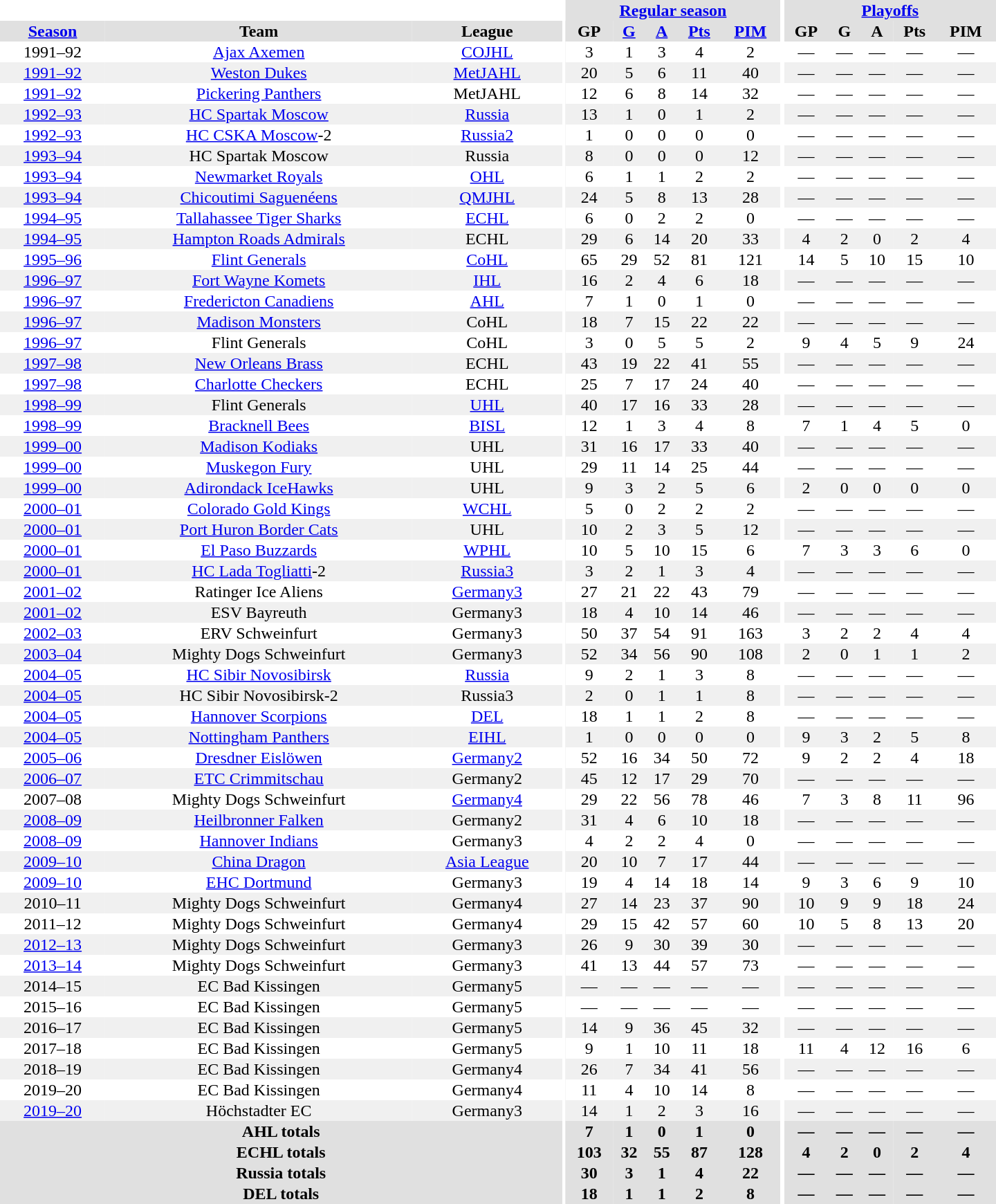<table border="0" cellpadding="1" cellspacing="0" style="text-align:center; width:60em">
<tr bgcolor="#e0e0e0">
<th colspan="3" bgcolor="#ffffff"></th>
<th rowspan="99" bgcolor="#ffffff"></th>
<th colspan="5"><a href='#'>Regular season</a></th>
<th rowspan="99" bgcolor="#ffffff"></th>
<th colspan="5"><a href='#'>Playoffs</a></th>
</tr>
<tr bgcolor="#e0e0e0">
<th><a href='#'>Season</a></th>
<th>Team</th>
<th>League</th>
<th>GP</th>
<th><a href='#'>G</a></th>
<th><a href='#'>A</a></th>
<th><a href='#'>Pts</a></th>
<th><a href='#'>PIM</a></th>
<th>GP</th>
<th>G</th>
<th>A</th>
<th>Pts</th>
<th>PIM</th>
</tr>
<tr>
<td>1991–92</td>
<td><a href='#'>Ajax Axemen</a></td>
<td><a href='#'>COJHL</a></td>
<td>3</td>
<td>1</td>
<td>3</td>
<td>4</td>
<td>2</td>
<td>—</td>
<td>—</td>
<td>—</td>
<td>—</td>
<td>—</td>
</tr>
<tr bgcolor="#f0f0f0">
<td><a href='#'>1991–92</a></td>
<td><a href='#'>Weston Dukes</a></td>
<td><a href='#'>MetJAHL</a></td>
<td>20</td>
<td>5</td>
<td>6</td>
<td>11</td>
<td>40</td>
<td>—</td>
<td>—</td>
<td>—</td>
<td>—</td>
<td>—</td>
</tr>
<tr>
<td><a href='#'>1991–92</a></td>
<td><a href='#'>Pickering Panthers</a></td>
<td>MetJAHL</td>
<td>12</td>
<td>6</td>
<td>8</td>
<td>14</td>
<td>32</td>
<td>—</td>
<td>—</td>
<td>—</td>
<td>—</td>
<td>—</td>
</tr>
<tr bgcolor="#f0f0f0">
<td><a href='#'>1992–93</a></td>
<td><a href='#'>HC Spartak Moscow</a></td>
<td><a href='#'>Russia</a></td>
<td>13</td>
<td>1</td>
<td>0</td>
<td>1</td>
<td>2</td>
<td>—</td>
<td>—</td>
<td>—</td>
<td>—</td>
<td>—</td>
</tr>
<tr>
<td><a href='#'>1992–93</a></td>
<td><a href='#'>HC CSKA Moscow</a>-2</td>
<td><a href='#'>Russia2</a></td>
<td>1</td>
<td>0</td>
<td>0</td>
<td>0</td>
<td>0</td>
<td>—</td>
<td>—</td>
<td>—</td>
<td>—</td>
<td>—</td>
</tr>
<tr bgcolor="#f0f0f0">
<td><a href='#'>1993–94</a></td>
<td>HC Spartak Moscow</td>
<td>Russia</td>
<td>8</td>
<td>0</td>
<td>0</td>
<td>0</td>
<td>12</td>
<td>—</td>
<td>—</td>
<td>—</td>
<td>—</td>
<td>—</td>
</tr>
<tr>
<td><a href='#'>1993–94</a></td>
<td><a href='#'>Newmarket Royals</a></td>
<td><a href='#'>OHL</a></td>
<td>6</td>
<td>1</td>
<td>1</td>
<td>2</td>
<td>2</td>
<td>—</td>
<td>—</td>
<td>—</td>
<td>—</td>
<td>—</td>
</tr>
<tr bgcolor="#f0f0f0">
<td><a href='#'>1993–94</a></td>
<td><a href='#'>Chicoutimi Saguenéens</a></td>
<td><a href='#'>QMJHL</a></td>
<td>24</td>
<td>5</td>
<td>8</td>
<td>13</td>
<td>28</td>
<td>—</td>
<td>—</td>
<td>—</td>
<td>—</td>
<td>—</td>
</tr>
<tr>
<td><a href='#'>1994–95</a></td>
<td><a href='#'>Tallahassee Tiger Sharks</a></td>
<td><a href='#'>ECHL</a></td>
<td>6</td>
<td>0</td>
<td>2</td>
<td>2</td>
<td>0</td>
<td>—</td>
<td>—</td>
<td>—</td>
<td>—</td>
<td>—</td>
</tr>
<tr bgcolor="#f0f0f0">
<td><a href='#'>1994–95</a></td>
<td><a href='#'>Hampton Roads Admirals</a></td>
<td>ECHL</td>
<td>29</td>
<td>6</td>
<td>14</td>
<td>20</td>
<td>33</td>
<td>4</td>
<td>2</td>
<td>0</td>
<td>2</td>
<td>4</td>
</tr>
<tr>
<td><a href='#'>1995–96</a></td>
<td><a href='#'>Flint Generals</a></td>
<td><a href='#'>CoHL</a></td>
<td>65</td>
<td>29</td>
<td>52</td>
<td>81</td>
<td>121</td>
<td>14</td>
<td>5</td>
<td>10</td>
<td>15</td>
<td>10</td>
</tr>
<tr bgcolor="#f0f0f0">
<td><a href='#'>1996–97</a></td>
<td><a href='#'>Fort Wayne Komets</a></td>
<td><a href='#'>IHL</a></td>
<td>16</td>
<td>2</td>
<td>4</td>
<td>6</td>
<td>18</td>
<td>—</td>
<td>—</td>
<td>—</td>
<td>—</td>
<td>—</td>
</tr>
<tr>
<td><a href='#'>1996–97</a></td>
<td><a href='#'>Fredericton Canadiens</a></td>
<td><a href='#'>AHL</a></td>
<td>7</td>
<td>1</td>
<td>0</td>
<td>1</td>
<td>0</td>
<td>—</td>
<td>—</td>
<td>—</td>
<td>—</td>
<td>—</td>
</tr>
<tr bgcolor="#f0f0f0">
<td><a href='#'>1996–97</a></td>
<td><a href='#'>Madison Monsters</a></td>
<td>CoHL</td>
<td>18</td>
<td>7</td>
<td>15</td>
<td>22</td>
<td>22</td>
<td>—</td>
<td>—</td>
<td>—</td>
<td>—</td>
<td>—</td>
</tr>
<tr>
<td><a href='#'>1996–97</a></td>
<td>Flint Generals</td>
<td>CoHL</td>
<td>3</td>
<td>0</td>
<td>5</td>
<td>5</td>
<td>2</td>
<td>9</td>
<td>4</td>
<td>5</td>
<td>9</td>
<td>24</td>
</tr>
<tr bgcolor="#f0f0f0">
<td><a href='#'>1997–98</a></td>
<td><a href='#'>New Orleans Brass</a></td>
<td>ECHL</td>
<td>43</td>
<td>19</td>
<td>22</td>
<td>41</td>
<td>55</td>
<td>—</td>
<td>—</td>
<td>—</td>
<td>—</td>
<td>—</td>
</tr>
<tr>
<td><a href='#'>1997–98</a></td>
<td><a href='#'>Charlotte Checkers</a></td>
<td>ECHL</td>
<td>25</td>
<td>7</td>
<td>17</td>
<td>24</td>
<td>40</td>
<td>—</td>
<td>—</td>
<td>—</td>
<td>—</td>
<td>—</td>
</tr>
<tr bgcolor="#f0f0f0">
<td><a href='#'>1998–99</a></td>
<td>Flint Generals</td>
<td><a href='#'>UHL</a></td>
<td>40</td>
<td>17</td>
<td>16</td>
<td>33</td>
<td>28</td>
<td>—</td>
<td>—</td>
<td>—</td>
<td>—</td>
<td>—</td>
</tr>
<tr>
<td><a href='#'>1998–99</a></td>
<td><a href='#'>Bracknell Bees</a></td>
<td><a href='#'>BISL</a></td>
<td>12</td>
<td>1</td>
<td>3</td>
<td>4</td>
<td>8</td>
<td>7</td>
<td>1</td>
<td>4</td>
<td>5</td>
<td>0</td>
</tr>
<tr bgcolor="#f0f0f0">
<td><a href='#'>1999–00</a></td>
<td><a href='#'>Madison Kodiaks</a></td>
<td>UHL</td>
<td>31</td>
<td>16</td>
<td>17</td>
<td>33</td>
<td>40</td>
<td>—</td>
<td>—</td>
<td>—</td>
<td>—</td>
<td>—</td>
</tr>
<tr>
<td><a href='#'>1999–00</a></td>
<td><a href='#'>Muskegon Fury</a></td>
<td>UHL</td>
<td>29</td>
<td>11</td>
<td>14</td>
<td>25</td>
<td>44</td>
<td>—</td>
<td>—</td>
<td>—</td>
<td>—</td>
<td>—</td>
</tr>
<tr bgcolor="#f0f0f0">
<td><a href='#'>1999–00</a></td>
<td><a href='#'>Adirondack IceHawks</a></td>
<td>UHL</td>
<td>9</td>
<td>3</td>
<td>2</td>
<td>5</td>
<td>6</td>
<td>2</td>
<td>0</td>
<td>0</td>
<td>0</td>
<td>0</td>
</tr>
<tr>
<td><a href='#'>2000–01</a></td>
<td><a href='#'>Colorado Gold Kings</a></td>
<td><a href='#'>WCHL</a></td>
<td>5</td>
<td>0</td>
<td>2</td>
<td>2</td>
<td>2</td>
<td>—</td>
<td>—</td>
<td>—</td>
<td>—</td>
<td>—</td>
</tr>
<tr bgcolor="#f0f0f0">
<td><a href='#'>2000–01</a></td>
<td><a href='#'>Port Huron Border Cats</a></td>
<td>UHL</td>
<td>10</td>
<td>2</td>
<td>3</td>
<td>5</td>
<td>12</td>
<td>—</td>
<td>—</td>
<td>—</td>
<td>—</td>
<td>—</td>
</tr>
<tr>
<td><a href='#'>2000–01</a></td>
<td><a href='#'>El Paso Buzzards</a></td>
<td><a href='#'>WPHL</a></td>
<td>10</td>
<td>5</td>
<td>10</td>
<td>15</td>
<td>6</td>
<td>7</td>
<td>3</td>
<td>3</td>
<td>6</td>
<td>0</td>
</tr>
<tr bgcolor="#f0f0f0">
<td><a href='#'>2000–01</a></td>
<td><a href='#'>HC Lada Togliatti</a>-2</td>
<td><a href='#'>Russia3</a></td>
<td>3</td>
<td>2</td>
<td>1</td>
<td>3</td>
<td>4</td>
<td>—</td>
<td>—</td>
<td>—</td>
<td>—</td>
<td>—</td>
</tr>
<tr>
<td><a href='#'>2001–02</a></td>
<td>Ratinger Ice Aliens</td>
<td><a href='#'>Germany3</a></td>
<td>27</td>
<td>21</td>
<td>22</td>
<td>43</td>
<td>79</td>
<td>—</td>
<td>—</td>
<td>—</td>
<td>—</td>
<td>—</td>
</tr>
<tr bgcolor="#f0f0f0">
<td><a href='#'>2001–02</a></td>
<td>ESV Bayreuth</td>
<td>Germany3</td>
<td>18</td>
<td>4</td>
<td>10</td>
<td>14</td>
<td>46</td>
<td>—</td>
<td>—</td>
<td>—</td>
<td>—</td>
<td>—</td>
</tr>
<tr>
<td><a href='#'>2002–03</a></td>
<td>ERV Schweinfurt</td>
<td>Germany3</td>
<td>50</td>
<td>37</td>
<td>54</td>
<td>91</td>
<td>163</td>
<td>3</td>
<td>2</td>
<td>2</td>
<td>4</td>
<td>4</td>
</tr>
<tr bgcolor="#f0f0f0">
<td><a href='#'>2003–04</a></td>
<td>Mighty Dogs Schweinfurt</td>
<td>Germany3</td>
<td>52</td>
<td>34</td>
<td>56</td>
<td>90</td>
<td>108</td>
<td>2</td>
<td>0</td>
<td>1</td>
<td>1</td>
<td>2</td>
</tr>
<tr>
<td><a href='#'>2004–05</a></td>
<td><a href='#'>HC Sibir Novosibirsk</a></td>
<td><a href='#'>Russia</a></td>
<td>9</td>
<td>2</td>
<td>1</td>
<td>3</td>
<td>8</td>
<td>—</td>
<td>—</td>
<td>—</td>
<td>—</td>
<td>—</td>
</tr>
<tr bgcolor="#f0f0f0">
<td><a href='#'>2004–05</a></td>
<td>HC Sibir Novosibirsk-2</td>
<td>Russia3</td>
<td>2</td>
<td>0</td>
<td>1</td>
<td>1</td>
<td>8</td>
<td>—</td>
<td>—</td>
<td>—</td>
<td>—</td>
<td>—</td>
</tr>
<tr>
<td><a href='#'>2004–05</a></td>
<td><a href='#'>Hannover Scorpions</a></td>
<td><a href='#'>DEL</a></td>
<td>18</td>
<td>1</td>
<td>1</td>
<td>2</td>
<td>8</td>
<td>—</td>
<td>—</td>
<td>—</td>
<td>—</td>
<td>—</td>
</tr>
<tr bgcolor="#f0f0f0">
<td><a href='#'>2004–05</a></td>
<td><a href='#'>Nottingham Panthers</a></td>
<td><a href='#'>EIHL</a></td>
<td>1</td>
<td>0</td>
<td>0</td>
<td>0</td>
<td>0</td>
<td>9</td>
<td>3</td>
<td>2</td>
<td>5</td>
<td>8</td>
</tr>
<tr>
<td><a href='#'>2005–06</a></td>
<td><a href='#'>Dresdner Eislöwen</a></td>
<td><a href='#'>Germany2</a></td>
<td>52</td>
<td>16</td>
<td>34</td>
<td>50</td>
<td>72</td>
<td>9</td>
<td>2</td>
<td>2</td>
<td>4</td>
<td>18</td>
</tr>
<tr bgcolor="#f0f0f0">
<td><a href='#'>2006–07</a></td>
<td><a href='#'>ETC Crimmitschau</a></td>
<td>Germany2</td>
<td>45</td>
<td>12</td>
<td>17</td>
<td>29</td>
<td>70</td>
<td>—</td>
<td>—</td>
<td>—</td>
<td>—</td>
<td>—</td>
</tr>
<tr>
<td>2007–08</td>
<td>Mighty Dogs Schweinfurt</td>
<td><a href='#'>Germany4</a></td>
<td>29</td>
<td>22</td>
<td>56</td>
<td>78</td>
<td>46</td>
<td>7</td>
<td>3</td>
<td>8</td>
<td>11</td>
<td>96</td>
</tr>
<tr bgcolor="#f0f0f0">
<td><a href='#'>2008–09</a></td>
<td><a href='#'>Heilbronner Falken</a></td>
<td>Germany2</td>
<td>31</td>
<td>4</td>
<td>6</td>
<td>10</td>
<td>18</td>
<td>—</td>
<td>—</td>
<td>—</td>
<td>—</td>
<td>—</td>
</tr>
<tr>
<td><a href='#'>2008–09</a></td>
<td><a href='#'>Hannover Indians</a></td>
<td>Germany3</td>
<td>4</td>
<td>2</td>
<td>2</td>
<td>4</td>
<td>0</td>
<td>—</td>
<td>—</td>
<td>—</td>
<td>—</td>
<td>—</td>
</tr>
<tr bgcolor="#f0f0f0">
<td><a href='#'>2009–10</a></td>
<td><a href='#'>China Dragon</a></td>
<td><a href='#'>Asia League</a></td>
<td>20</td>
<td>10</td>
<td>7</td>
<td>17</td>
<td>44</td>
<td>—</td>
<td>—</td>
<td>—</td>
<td>—</td>
<td>—</td>
</tr>
<tr>
<td><a href='#'>2009–10</a></td>
<td><a href='#'>EHC Dortmund</a></td>
<td>Germany3</td>
<td>19</td>
<td>4</td>
<td>14</td>
<td>18</td>
<td>14</td>
<td>9</td>
<td>3</td>
<td>6</td>
<td>9</td>
<td>10</td>
</tr>
<tr bgcolor="#f0f0f0">
<td>2010–11</td>
<td>Mighty Dogs Schweinfurt</td>
<td>Germany4</td>
<td>27</td>
<td>14</td>
<td>23</td>
<td>37</td>
<td>90</td>
<td>10</td>
<td>9</td>
<td>9</td>
<td>18</td>
<td>24</td>
</tr>
<tr>
<td>2011–12</td>
<td>Mighty Dogs Schweinfurt</td>
<td>Germany4</td>
<td>29</td>
<td>15</td>
<td>42</td>
<td>57</td>
<td>60</td>
<td>10</td>
<td>5</td>
<td>8</td>
<td>13</td>
<td>20</td>
</tr>
<tr bgcolor="#f0f0f0">
<td><a href='#'>2012–13</a></td>
<td>Mighty Dogs Schweinfurt</td>
<td>Germany3</td>
<td>26</td>
<td>9</td>
<td>30</td>
<td>39</td>
<td>30</td>
<td>—</td>
<td>—</td>
<td>—</td>
<td>—</td>
<td>—</td>
</tr>
<tr>
<td><a href='#'>2013–14</a></td>
<td>Mighty Dogs Schweinfurt</td>
<td>Germany3</td>
<td>41</td>
<td>13</td>
<td>44</td>
<td>57</td>
<td>73</td>
<td>—</td>
<td>—</td>
<td>—</td>
<td>—</td>
<td>—</td>
</tr>
<tr bgcolor="#f0f0f0">
<td>2014–15</td>
<td>EC Bad Kissingen</td>
<td>Germany5</td>
<td>—</td>
<td>—</td>
<td>—</td>
<td>—</td>
<td>—</td>
<td>—</td>
<td>—</td>
<td>—</td>
<td>—</td>
<td>—</td>
</tr>
<tr>
<td>2015–16</td>
<td>EC Bad Kissingen</td>
<td>Germany5</td>
<td>—</td>
<td>—</td>
<td>—</td>
<td>—</td>
<td>—</td>
<td>—</td>
<td>—</td>
<td>—</td>
<td>—</td>
<td>—</td>
</tr>
<tr bgcolor="#f0f0f0">
<td>2016–17</td>
<td>EC Bad Kissingen</td>
<td>Germany5</td>
<td>14</td>
<td>9</td>
<td>36</td>
<td>45</td>
<td>32</td>
<td>—</td>
<td>—</td>
<td>—</td>
<td>—</td>
<td>—</td>
</tr>
<tr>
<td>2017–18</td>
<td>EC Bad Kissingen</td>
<td>Germany5</td>
<td>9</td>
<td>1</td>
<td>10</td>
<td>11</td>
<td>18</td>
<td>11</td>
<td>4</td>
<td>12</td>
<td>16</td>
<td>6</td>
</tr>
<tr bgcolor="#f0f0f0">
<td>2018–19</td>
<td>EC Bad Kissingen</td>
<td>Germany4</td>
<td>26</td>
<td>7</td>
<td>34</td>
<td>41</td>
<td>56</td>
<td>—</td>
<td>—</td>
<td>—</td>
<td>—</td>
<td>—</td>
</tr>
<tr>
<td>2019–20</td>
<td>EC Bad Kissingen</td>
<td>Germany4</td>
<td>11</td>
<td>4</td>
<td>10</td>
<td>14</td>
<td>8</td>
<td>—</td>
<td>—</td>
<td>—</td>
<td>—</td>
<td>—</td>
</tr>
<tr bgcolor="#f0f0f0">
<td><a href='#'>2019–20</a></td>
<td>Höchstadter EC</td>
<td>Germany3</td>
<td>14</td>
<td>1</td>
<td>2</td>
<td>3</td>
<td>16</td>
<td>—</td>
<td>—</td>
<td>—</td>
<td>—</td>
<td>—</td>
</tr>
<tr>
</tr>
<tr ALIGN="center" bgcolor="#e0e0e0">
<th colspan="3">AHL totals</th>
<th ALIGN="center">7</th>
<th ALIGN="center">1</th>
<th ALIGN="center">0</th>
<th ALIGN="center">1</th>
<th ALIGN="center">0</th>
<th ALIGN="center">—</th>
<th ALIGN="center">—</th>
<th ALIGN="center">—</th>
<th ALIGN="center">—</th>
<th ALIGN="center">—</th>
</tr>
<tr>
</tr>
<tr ALIGN="center" bgcolor="#e0e0e0">
<th colspan="3">ECHL totals</th>
<th ALIGN="center">103</th>
<th ALIGN="center">32</th>
<th ALIGN="center">55</th>
<th ALIGN="center">87</th>
<th ALIGN="center">128</th>
<th ALIGN="center">4</th>
<th ALIGN="center">2</th>
<th ALIGN="center">0</th>
<th ALIGN="center">2</th>
<th ALIGN="center">4</th>
</tr>
<tr>
</tr>
<tr ALIGN="center" bgcolor="#e0e0e0">
<th colspan="3">Russia totals</th>
<th ALIGN="center">30</th>
<th ALIGN="center">3</th>
<th ALIGN="center">1</th>
<th ALIGN="center">4</th>
<th ALIGN="center">22</th>
<th ALIGN="center">—</th>
<th ALIGN="center">—</th>
<th ALIGN="center">—</th>
<th ALIGN="center">—</th>
<th ALIGN="center">—</th>
</tr>
<tr>
</tr>
<tr ALIGN="center" bgcolor="#e0e0e0">
<th colspan="3">DEL totals</th>
<th ALIGN="center">18</th>
<th ALIGN="center">1</th>
<th ALIGN="center">1</th>
<th ALIGN="center">2</th>
<th ALIGN="center">8</th>
<th ALIGN="center">—</th>
<th ALIGN="center">—</th>
<th ALIGN="center">—</th>
<th ALIGN="center">—</th>
<th ALIGN="center">—</th>
</tr>
</table>
